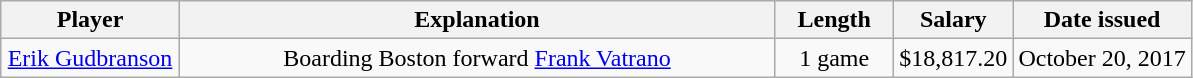<table class="wikitable" style="text-align:center;">
<tr>
<th style="width:15%;">Player</th>
<th style="width:50%;">Explanation</th>
<th style="width:10%;">Length</th>
<th style="width:10%;">Salary</th>
<th style="width:15%;">Date issued</th>
</tr>
<tr>
<td><a href='#'>Erik Gudbranson</a></td>
<td>Boarding Boston forward <a href='#'>Frank Vatrano</a></td>
<td>1 game</td>
<td>$18,817.20</td>
<td>October 20, 2017</td>
</tr>
</table>
